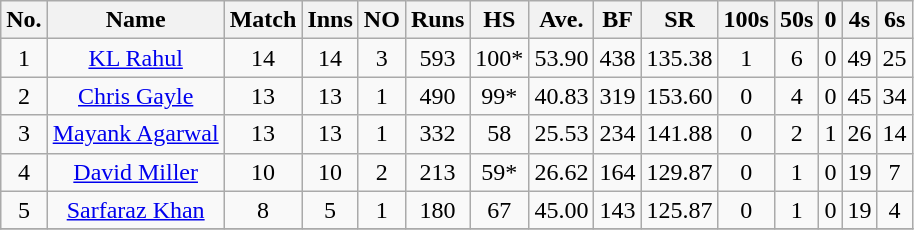<table class="wikitable sortable" style="text-align: center;">
<tr>
<th>No.</th>
<th>Name</th>
<th>Match</th>
<th>Inns</th>
<th>NO</th>
<th>Runs</th>
<th>HS</th>
<th>Ave.</th>
<th>BF</th>
<th>SR</th>
<th>100s</th>
<th>50s</th>
<th>0</th>
<th>4s</th>
<th>6s</th>
</tr>
<tr>
<td>1</td>
<td><a href='#'>KL Rahul</a></td>
<td>14</td>
<td>14</td>
<td>3</td>
<td>593</td>
<td>100*</td>
<td>53.90</td>
<td>438</td>
<td>135.38</td>
<td>1</td>
<td>6</td>
<td>0</td>
<td>49</td>
<td>25</td>
</tr>
<tr>
<td>2</td>
<td><a href='#'>Chris Gayle</a></td>
<td>13</td>
<td>13</td>
<td>1</td>
<td>490</td>
<td>99*</td>
<td>40.83</td>
<td>319</td>
<td>153.60</td>
<td>0</td>
<td>4</td>
<td>0</td>
<td>45</td>
<td>34</td>
</tr>
<tr>
<td>3</td>
<td><a href='#'>Mayank Agarwal</a></td>
<td>13</td>
<td>13</td>
<td>1</td>
<td>332</td>
<td>58</td>
<td>25.53</td>
<td>234</td>
<td>141.88</td>
<td>0</td>
<td>2</td>
<td>1</td>
<td>26</td>
<td>14</td>
</tr>
<tr>
<td>4</td>
<td><a href='#'>David Miller</a></td>
<td>10</td>
<td>10</td>
<td>2</td>
<td>213</td>
<td>59*</td>
<td>26.62</td>
<td>164</td>
<td>129.87</td>
<td>0</td>
<td>1</td>
<td>0</td>
<td>19</td>
<td>7</td>
</tr>
<tr>
<td>5</td>
<td><a href='#'>Sarfaraz Khan</a></td>
<td>8</td>
<td>5</td>
<td>1</td>
<td>180</td>
<td>67</td>
<td>45.00</td>
<td>143</td>
<td>125.87</td>
<td>0</td>
<td>1</td>
<td>0</td>
<td>19</td>
<td>4</td>
</tr>
<tr>
</tr>
</table>
